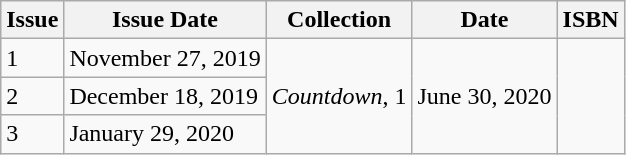<table class="wikitable">
<tr>
<th>Issue</th>
<th>Issue Date</th>
<th>Collection</th>
<th>Date</th>
<th>ISBN</th>
</tr>
<tr>
<td>1</td>
<td>November 27, 2019</td>
<td rowspan="3"><em>Countdown</em>,  1</td>
<td rowspan="3">June 30, 2020</td>
<td rowspan="3"></td>
</tr>
<tr>
<td>2</td>
<td>December 18, 2019</td>
</tr>
<tr>
<td>3</td>
<td>January 29, 2020</td>
</tr>
</table>
